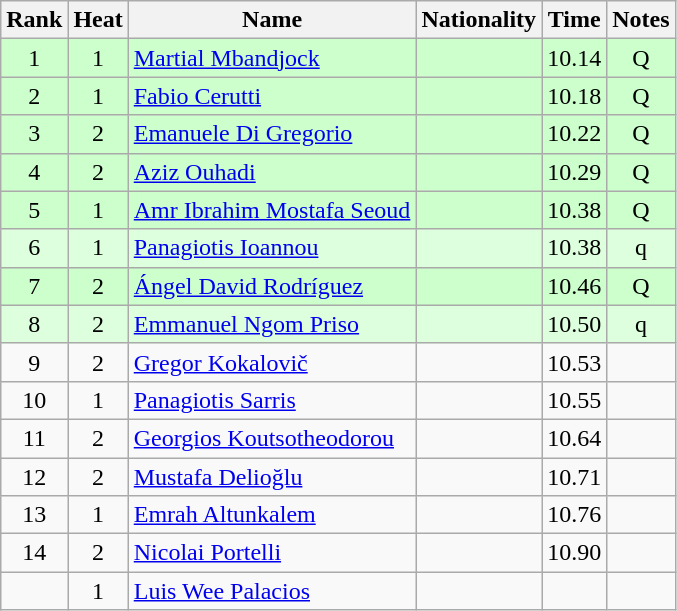<table class="wikitable sortable" style="text-align:center">
<tr>
<th>Rank</th>
<th>Heat</th>
<th>Name</th>
<th>Nationality</th>
<th>Time</th>
<th>Notes</th>
</tr>
<tr bgcolor=ccffcc>
<td>1</td>
<td>1</td>
<td align=left><a href='#'>Martial Mbandjock</a></td>
<td align=left></td>
<td>10.14</td>
<td>Q</td>
</tr>
<tr bgcolor=ccffcc>
<td>2</td>
<td>1</td>
<td align=left><a href='#'>Fabio Cerutti</a></td>
<td align=left></td>
<td>10.18</td>
<td>Q</td>
</tr>
<tr bgcolor=ccffcc>
<td>3</td>
<td>2</td>
<td align=left><a href='#'>Emanuele Di Gregorio</a></td>
<td align=left></td>
<td>10.22</td>
<td>Q</td>
</tr>
<tr bgcolor=ccffcc>
<td>4</td>
<td>2</td>
<td align=left><a href='#'>Aziz Ouhadi</a></td>
<td align=left></td>
<td>10.29</td>
<td>Q</td>
</tr>
<tr bgcolor=ccffcc>
<td>5</td>
<td>1</td>
<td align=left><a href='#'>Amr Ibrahim Mostafa Seoud</a></td>
<td align=left></td>
<td>10.38</td>
<td>Q</td>
</tr>
<tr bgcolor=ddffdd>
<td>6</td>
<td>1</td>
<td align=left><a href='#'>Panagiotis Ioannou</a></td>
<td align=left></td>
<td>10.38</td>
<td>q</td>
</tr>
<tr bgcolor=ccffcc>
<td>7</td>
<td>2</td>
<td align=left><a href='#'>Ángel David Rodríguez</a></td>
<td align=left></td>
<td>10.46</td>
<td>Q</td>
</tr>
<tr bgcolor=ddffdd>
<td>8</td>
<td>2</td>
<td align=left><a href='#'>Emmanuel Ngom Priso</a></td>
<td align=left></td>
<td>10.50</td>
<td>q</td>
</tr>
<tr>
<td>9</td>
<td>2</td>
<td align=left><a href='#'>Gregor Kokalovič</a></td>
<td align=left></td>
<td>10.53</td>
<td></td>
</tr>
<tr>
<td>10</td>
<td>1</td>
<td align=left><a href='#'>Panagiotis Sarris</a></td>
<td align=left></td>
<td>10.55</td>
<td></td>
</tr>
<tr>
<td>11</td>
<td>2</td>
<td align=left><a href='#'>Georgios Koutsotheodorou</a></td>
<td align=left></td>
<td>10.64</td>
<td></td>
</tr>
<tr>
<td>12</td>
<td>2</td>
<td align=left><a href='#'>Mustafa Delioğlu</a></td>
<td align=left></td>
<td>10.71</td>
<td></td>
</tr>
<tr>
<td>13</td>
<td>1</td>
<td align=left><a href='#'>Emrah Altunkalem</a></td>
<td align=left></td>
<td>10.76</td>
<td></td>
</tr>
<tr>
<td>14</td>
<td>2</td>
<td align=left><a href='#'>Nicolai Portelli</a></td>
<td align=left></td>
<td>10.90</td>
<td></td>
</tr>
<tr>
<td></td>
<td>1</td>
<td align=left><a href='#'>Luis Wee Palacios</a></td>
<td align=left></td>
<td></td>
<td></td>
</tr>
</table>
